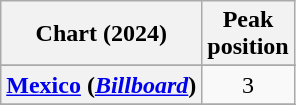<table class="wikitable sortable plainrowheaders" style="text-align:center">
<tr>
<th scope="col">Chart (2024)</th>
<th scope="col">Peak<br>position</th>
</tr>
<tr>
</tr>
<tr>
<th scope="row"><a href='#'>Mexico</a> (<em><a href='#'>Billboard</a></em>)</th>
<td>3</td>
</tr>
<tr>
</tr>
</table>
